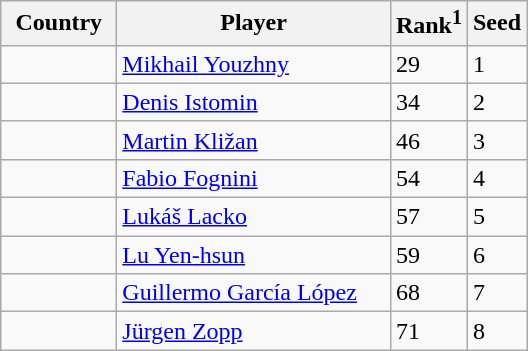<table class="sortable wikitable">
<tr>
<th width="70">Country</th>
<th width="175">Player</th>
<th>Rank<sup>1</sup></th>
<th>Seed</th>
</tr>
<tr>
<td></td>
<td><a href='#'>Mikhail Youzhny</a></td>
<td>29</td>
<td>1</td>
</tr>
<tr>
<td></td>
<td><a href='#'>Denis Istomin</a></td>
<td>34</td>
<td>2</td>
</tr>
<tr>
<td></td>
<td><a href='#'>Martin Kližan</a></td>
<td>46</td>
<td>3</td>
</tr>
<tr>
<td></td>
<td><a href='#'>Fabio Fognini</a></td>
<td>54</td>
<td>4</td>
</tr>
<tr>
<td></td>
<td><a href='#'>Lukáš Lacko</a></td>
<td>57</td>
<td>5</td>
</tr>
<tr>
<td></td>
<td><a href='#'>Lu Yen-hsun</a></td>
<td>59</td>
<td>6</td>
</tr>
<tr>
<td></td>
<td><a href='#'>Guillermo García López</a></td>
<td>68</td>
<td>7</td>
</tr>
<tr>
<td></td>
<td><a href='#'>Jürgen Zopp</a></td>
<td>71</td>
<td>8</td>
</tr>
</table>
